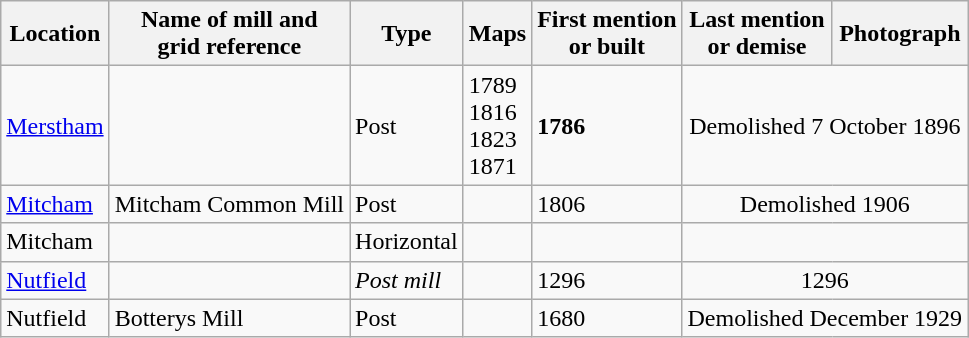<table class="wikitable">
<tr>
<th>Location</th>
<th>Name of mill and<br>grid reference</th>
<th>Type</th>
<th>Maps</th>
<th>First mention<br>or built</th>
<th>Last mention<br> or demise</th>
<th>Photograph</th>
</tr>
<tr>
<td><a href='#'>Merstham</a></td>
<td></td>
<td>Post</td>
<td>1789<br>1816<br>1823<br>1871</td>
<td><strong>1786</strong></td>
<td colspan="2" style="text-align:center;">Demolished 7 October 1896</td>
</tr>
<tr>
<td><a href='#'>Mitcham</a></td>
<td>Mitcham Common Mill</td>
<td>Post</td>
<td></td>
<td>1806</td>
<td colspan="2" style="text-align:center;">Demolished 1906</td>
</tr>
<tr>
<td>Mitcham</td>
<td></td>
<td>Horizontal</td>
<td></td>
<td></td>
<td colspan="2" style="text-align:center;"></td>
</tr>
<tr>
<td><a href='#'>Nutfield</a></td>
<td></td>
<td><em>Post mill</em></td>
<td></td>
<td>1296</td>
<td colspan="2" style="text-align:center;">1296</td>
</tr>
<tr>
<td>Nutfield</td>
<td>Botterys Mill</td>
<td>Post</td>
<td></td>
<td>1680</td>
<td colspan="2" style="text-align:center;">Demolished December 1929</td>
</tr>
</table>
